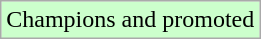<table class="wikitable">
<tr width=10px bgcolor="#ccffcc">
<td>Champions and promoted</td>
</tr>
</table>
